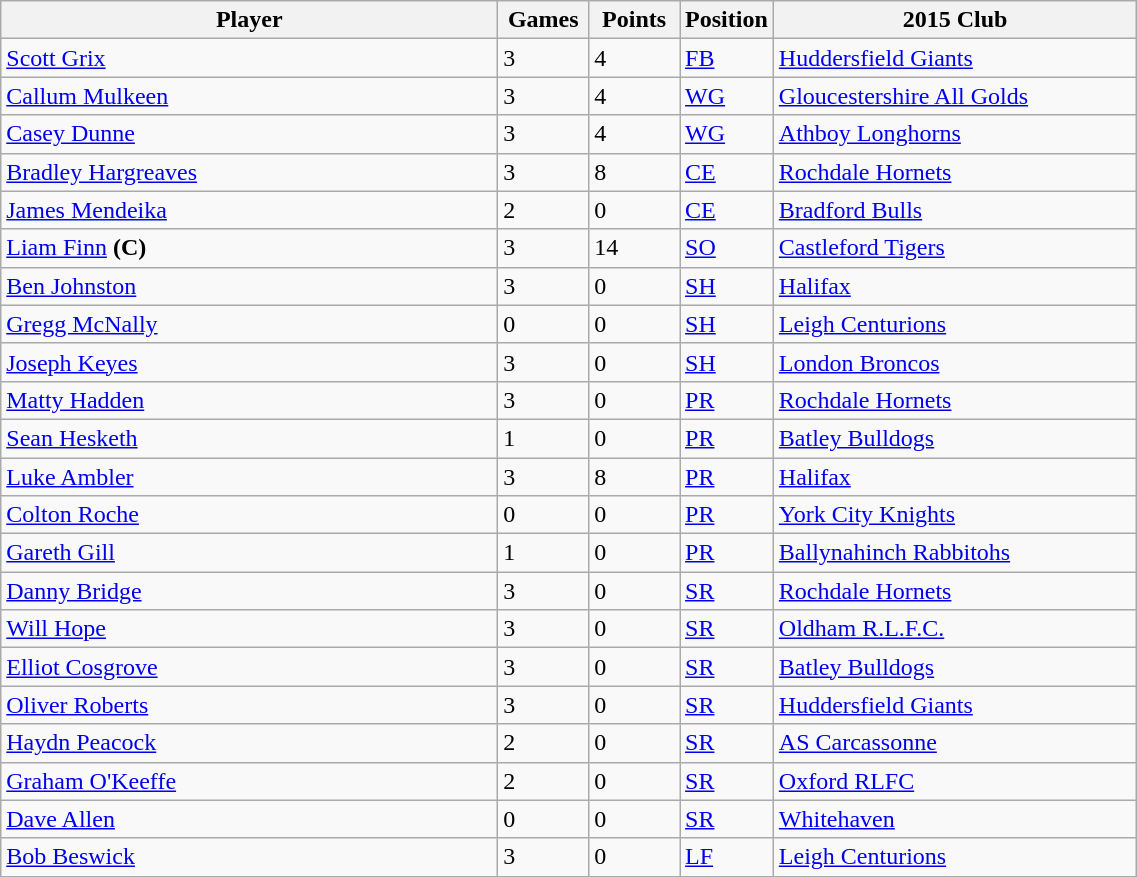<table class="wikitable" style="width:60%;text-align:left">
<tr bgcolor=#FFFFFF>
<th !width=22%>Player</th>
<th width=8%>Games</th>
<th width=8%>Points</th>
<th width=8%>Position</th>
<th width=32%>2015 Club</th>
</tr>
<tr>
<td><a href='#'>Scott Grix</a></td>
<td>3</td>
<td>4</td>
<td><a href='#'>FB</a></td>
<td> <a href='#'>Huddersfield Giants</a></td>
</tr>
<tr>
<td><a href='#'>Callum Mulkeen</a></td>
<td>3</td>
<td>4</td>
<td><a href='#'>WG</a></td>
<td> <a href='#'>Gloucestershire All Golds</a></td>
</tr>
<tr>
<td><a href='#'>Casey Dunne</a></td>
<td>3</td>
<td>4</td>
<td><a href='#'>WG</a></td>
<td> <a href='#'>Athboy Longhorns</a></td>
</tr>
<tr>
<td><a href='#'>Bradley Hargreaves</a></td>
<td>3</td>
<td>8</td>
<td><a href='#'>CE</a></td>
<td> <a href='#'>Rochdale Hornets</a></td>
</tr>
<tr>
<td><a href='#'>James Mendeika</a></td>
<td>2</td>
<td>0</td>
<td><a href='#'>CE</a></td>
<td> <a href='#'>Bradford Bulls</a></td>
</tr>
<tr>
<td><a href='#'>Liam Finn</a> <strong>(C)</strong></td>
<td>3</td>
<td>14</td>
<td><a href='#'>SO</a></td>
<td> <a href='#'>Castleford Tigers</a></td>
</tr>
<tr>
<td><a href='#'>Ben Johnston</a></td>
<td>3</td>
<td>0</td>
<td><a href='#'>SH</a></td>
<td> <a href='#'>Halifax</a></td>
</tr>
<tr>
<td><a href='#'>Gregg McNally</a></td>
<td>0</td>
<td>0</td>
<td><a href='#'>SH</a></td>
<td> <a href='#'>Leigh Centurions</a></td>
</tr>
<tr>
<td><a href='#'>Joseph Keyes</a></td>
<td>3</td>
<td>0</td>
<td><a href='#'>SH</a></td>
<td> <a href='#'>London Broncos</a></td>
</tr>
<tr>
<td><a href='#'>Matty Hadden</a></td>
<td>3</td>
<td>0</td>
<td><a href='#'>PR</a></td>
<td> <a href='#'>Rochdale Hornets</a></td>
</tr>
<tr>
<td><a href='#'>Sean Hesketh</a></td>
<td>1</td>
<td>0</td>
<td><a href='#'>PR</a></td>
<td> <a href='#'>Batley Bulldogs</a></td>
</tr>
<tr>
<td><a href='#'>Luke Ambler</a></td>
<td>3</td>
<td>8</td>
<td><a href='#'>PR</a></td>
<td> <a href='#'>Halifax</a></td>
</tr>
<tr>
<td><a href='#'>Colton Roche</a></td>
<td>0</td>
<td>0</td>
<td><a href='#'>PR</a></td>
<td> <a href='#'>York City Knights</a></td>
</tr>
<tr>
<td><a href='#'>Gareth Gill</a></td>
<td>1</td>
<td>0</td>
<td><a href='#'>PR</a></td>
<td> <a href='#'>Ballynahinch Rabbitohs</a></td>
</tr>
<tr>
<td><a href='#'>Danny Bridge</a></td>
<td>3</td>
<td>0</td>
<td><a href='#'>SR</a></td>
<td> <a href='#'>Rochdale Hornets</a></td>
</tr>
<tr>
<td><a href='#'>Will Hope</a></td>
<td>3</td>
<td>0</td>
<td><a href='#'>SR</a></td>
<td> <a href='#'>Oldham R.L.F.C.</a></td>
</tr>
<tr>
<td><a href='#'>Elliot Cosgrove</a></td>
<td>3</td>
<td>0</td>
<td><a href='#'>SR</a></td>
<td> <a href='#'>Batley Bulldogs</a></td>
</tr>
<tr>
<td><a href='#'>Oliver Roberts</a></td>
<td>3</td>
<td>0</td>
<td><a href='#'>SR</a></td>
<td> <a href='#'>Huddersfield Giants</a></td>
</tr>
<tr>
<td><a href='#'>Haydn Peacock</a></td>
<td>2</td>
<td>0</td>
<td><a href='#'>SR</a></td>
<td> <a href='#'>AS Carcassonne</a></td>
</tr>
<tr>
<td><a href='#'>Graham O'Keeffe</a></td>
<td>2</td>
<td>0</td>
<td><a href='#'>SR</a></td>
<td> <a href='#'>Oxford RLFC</a></td>
</tr>
<tr>
<td><a href='#'>Dave Allen</a></td>
<td>0</td>
<td>0</td>
<td><a href='#'>SR</a></td>
<td> <a href='#'>Whitehaven</a></td>
</tr>
<tr>
<td><a href='#'>Bob Beswick</a></td>
<td>3</td>
<td>0</td>
<td><a href='#'>LF</a></td>
<td> <a href='#'>Leigh Centurions</a></td>
</tr>
</table>
